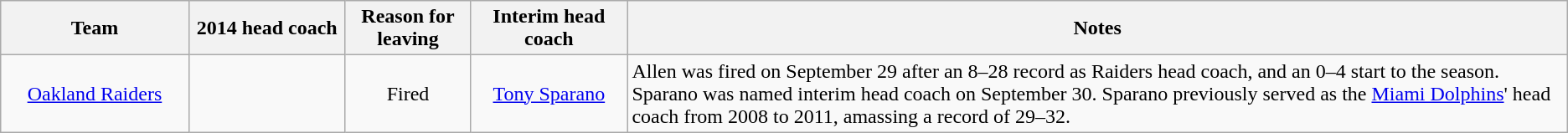<table class="wikitable sortable">
<tr>
<th style="width:12%;">Team</th>
<th style="width:10%;">2014 head coach</th>
<th style="width:8%;">Reason for leaving</th>
<th style="width:10%;">Interim head coach</th>
<th class="unsortable">Notes</th>
</tr>
<tr>
<td style="text-align:center;"><a href='#'>Oakland Raiders</a></td>
<td style="text-align:center;"></td>
<td style="text-align:center;">Fired</td>
<td style="text-align:center;"><a href='#'>Tony Sparano</a></td>
<td>Allen was fired on September 29 after an 8–28 record as Raiders head coach, and an 0–4 start to the season. Sparano was named interim head coach on September 30. Sparano previously served as the <a href='#'>Miami Dolphins</a>' head coach from 2008 to 2011, amassing a record of 29–32.</td>
</tr>
</table>
